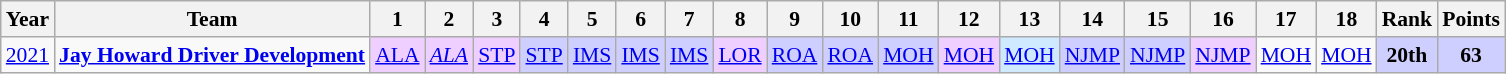<table class="wikitable" style="text-align:center; font-size:90%">
<tr>
<th>Year</th>
<th>Team</th>
<th>1</th>
<th>2</th>
<th>3</th>
<th>4</th>
<th>5</th>
<th>6</th>
<th>7</th>
<th>8</th>
<th>9</th>
<th>10</th>
<th>11</th>
<th>12</th>
<th>13</th>
<th>14</th>
<th>15</th>
<th>16</th>
<th>17</th>
<th>18</th>
<th>Rank</th>
<th>Points</th>
</tr>
<tr>
<td><a href='#'>2021</a></td>
<td><strong><a href='#'>Jay Howard Driver Development</a></strong></td>
<td style="background:#EFCFFF;"><a href='#'>ALA</a><br></td>
<td style="background:#EFCFFF;"><em><a href='#'>ALA</a><br></em></td>
<td style="background:#EFCFFF;"><a href='#'>STP</a><br></td>
<td style="background:#CFCFFF;"><a href='#'>STP</a><br></td>
<td style="background:#CFCFFF;"><a href='#'>IMS</a><br></td>
<td style="background:#CFCFFF;"><a href='#'>IMS</a><br></td>
<td style="background:#CFCFFF;"><a href='#'>IMS</a><br></td>
<td style="background:#EFCFFF;"><a href='#'>LOR</a><br></td>
<td style="background:#CFCFFF;"><a href='#'>ROA</a><br></td>
<td style="background:#CFCFFF;"><a href='#'>ROA</a><br></td>
<td style="background:#CFCFFF;"><a href='#'>MOH</a><br></td>
<td style="background:#EFCFFF;"><a href='#'>MOH</a><br></td>
<td style="background:#CFEAFF;"><a href='#'>MOH</a><br></td>
<td style="background:#CFCFFF;"><a href='#'>NJMP</a><br></td>
<td style="background:#CFCFFF;"><a href='#'>NJMP</a><br></td>
<td style="background:#EFCFFF;"><a href='#'>NJMP</a><br></td>
<td><a href='#'>MOH</a></td>
<td><a href='#'>MOH</a></td>
<th style="background:#CFCFFF;">20th</th>
<th style="background:#CFCFFF;">63</th>
</tr>
</table>
